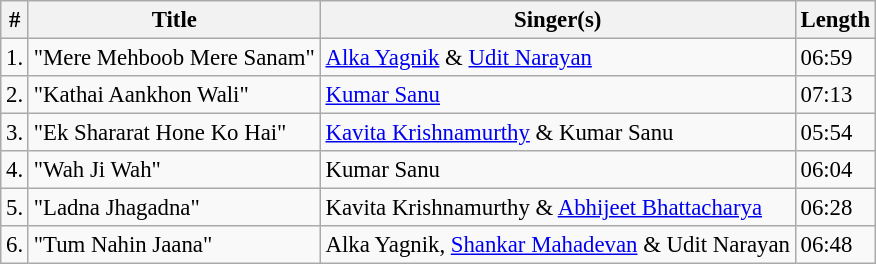<table class="wikitable sortable" style="font-size:95%;">
<tr>
<th>#</th>
<th>Title</th>
<th>Singer(s)</th>
<th>Length</th>
</tr>
<tr>
<td>1.</td>
<td>"Mere Mehboob Mere Sanam"</td>
<td><a href='#'>Alka Yagnik</a> & <a href='#'>Udit Narayan</a></td>
<td>06:59</td>
</tr>
<tr>
<td>2.</td>
<td>"Kathai Aankhon Wali"</td>
<td><a href='#'>Kumar Sanu</a></td>
<td>07:13</td>
</tr>
<tr>
<td>3.</td>
<td>"Ek Shararat Hone Ko Hai"</td>
<td><a href='#'>Kavita Krishnamurthy</a> & Kumar Sanu</td>
<td>05:54</td>
</tr>
<tr>
<td>4.</td>
<td>"Wah Ji Wah"</td>
<td>Kumar Sanu</td>
<td>06:04</td>
</tr>
<tr>
<td>5.</td>
<td>"Ladna Jhagadna"</td>
<td>Kavita Krishnamurthy & <a href='#'>Abhijeet Bhattacharya</a></td>
<td>06:28</td>
</tr>
<tr>
<td>6.</td>
<td>"Tum Nahin Jaana"</td>
<td>Alka Yagnik, <a href='#'>Shankar Mahadevan</a> & Udit Narayan</td>
<td>06:48</td>
</tr>
</table>
